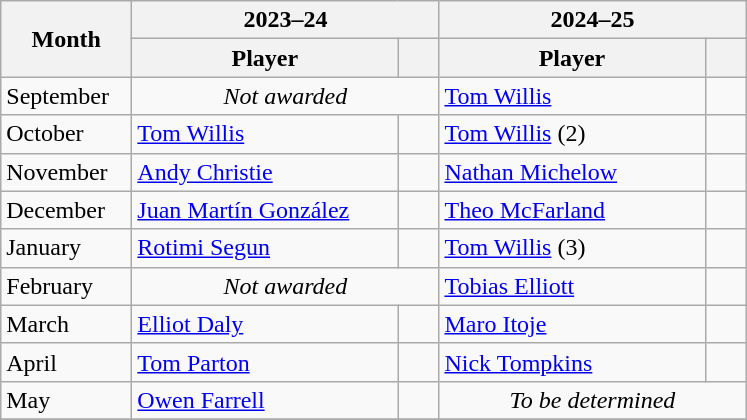<table class="wikitable">
<tr>
<th width=80 rowspan=2>Month</th>
<th colspan=2>2023–24</th>
<th colspan=2>2024–25</th>
</tr>
<tr>
<th width=170>Player</th>
<th width=20></th>
<th width=170>Player</th>
<th width=20></th>
</tr>
<tr>
<td>September</td>
<td align=center colspan=2><em>Not awarded</em></td>
<td> <a href='#'>Tom Willis</a></td>
<td align=center></td>
</tr>
<tr>
<td>October</td>
<td> <a href='#'>Tom Willis</a></td>
<td align=center></td>
<td> <a href='#'>Tom Willis</a> (2)</td>
<td align=center></td>
</tr>
<tr>
<td>November</td>
<td> <a href='#'>Andy Christie</a></td>
<td align=center></td>
<td> <a href='#'>Nathan Michelow</a></td>
<td align=center></td>
</tr>
<tr>
<td>December</td>
<td> <a href='#'>Juan Martín González</a></td>
<td align=center></td>
<td> <a href='#'>Theo McFarland</a></td>
<td align=center></td>
</tr>
<tr>
<td>January</td>
<td> <a href='#'>Rotimi Segun</a></td>
<td align=center></td>
<td> <a href='#'>Tom Willis</a> (3)</td>
<td align=center></td>
</tr>
<tr>
<td>February</td>
<td align=center colspan=2><em>Not awarded</em></td>
<td> <a href='#'>Tobias Elliott</a></td>
<td align=center></td>
</tr>
<tr>
<td>March</td>
<td> <a href='#'>Elliot Daly</a></td>
<td align=center></td>
<td> <a href='#'>Maro Itoje</a></td>
<td align=center></td>
</tr>
<tr>
<td>April</td>
<td> <a href='#'>Tom Parton</a></td>
<td align=center></td>
<td> <a href='#'>Nick Tompkins</a></td>
<td align=center></td>
</tr>
<tr>
<td>May</td>
<td> <a href='#'>Owen Farrell</a></td>
<td align=center></td>
<td align=center colspan=2><em>To be determined</em></td>
</tr>
<tr>
</tr>
</table>
